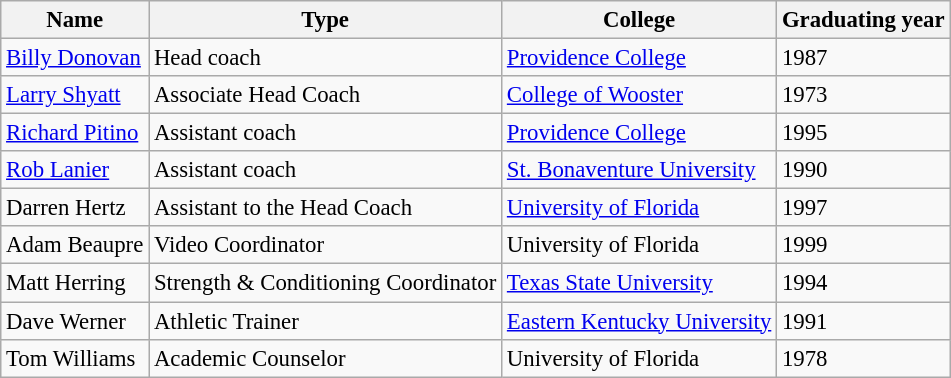<table class="wikitable" style="font-size: 95%;">
<tr>
<th>Name</th>
<th>Type</th>
<th>College</th>
<th>Graduating year</th>
</tr>
<tr>
<td><a href='#'>Billy Donovan</a></td>
<td>Head coach</td>
<td><a href='#'>Providence College</a></td>
<td>1987</td>
</tr>
<tr>
<td><a href='#'>Larry Shyatt</a></td>
<td>Associate Head Coach</td>
<td><a href='#'>College of Wooster</a></td>
<td>1973</td>
</tr>
<tr>
<td><a href='#'>Richard Pitino</a></td>
<td>Assistant coach</td>
<td><a href='#'>Providence College</a></td>
<td>1995</td>
</tr>
<tr>
<td><a href='#'>Rob Lanier</a></td>
<td>Assistant coach</td>
<td><a href='#'>St. Bonaventure University</a></td>
<td>1990</td>
</tr>
<tr>
<td>Darren Hertz</td>
<td>Assistant to the Head Coach</td>
<td><a href='#'>University of Florida</a></td>
<td>1997</td>
</tr>
<tr>
<td>Adam Beaupre</td>
<td>Video Coordinator</td>
<td>University of Florida</td>
<td>1999</td>
</tr>
<tr>
<td>Matt Herring</td>
<td>Strength & Conditioning Coordinator</td>
<td><a href='#'>Texas State University</a></td>
<td>1994</td>
</tr>
<tr>
<td>Dave Werner</td>
<td>Athletic Trainer</td>
<td><a href='#'>Eastern Kentucky University</a></td>
<td>1991</td>
</tr>
<tr>
<td>Tom Williams</td>
<td>Academic Counselor</td>
<td>University of Florida</td>
<td>1978</td>
</tr>
</table>
